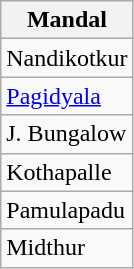<table class="wikitable sortable static-row-numbers static-row-header-hash">
<tr>
<th>Mandal</th>
</tr>
<tr>
<td>Nandikotkur</td>
</tr>
<tr>
<td><a href='#'>Pagidyala</a></td>
</tr>
<tr>
<td>J. Bungalow</td>
</tr>
<tr>
<td>Kothapalle</td>
</tr>
<tr>
<td>Pamulapadu</td>
</tr>
<tr>
<td>Midthur</td>
</tr>
</table>
